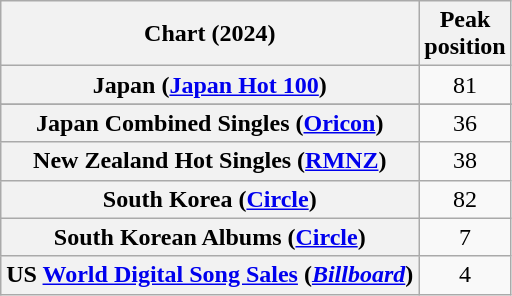<table class="wikitable plainrowheaders sortable" style="text-align:center">
<tr>
<th scope="col">Chart (2024)</th>
<th scope="col">Peak<br>position</th>
</tr>
<tr>
<th scope="row">Japan (<a href='#'>Japan Hot 100</a>)</th>
<td>81</td>
</tr>
<tr>
</tr>
<tr>
<th scope="row">Japan Combined Singles (<a href='#'>Oricon</a>)</th>
<td>36</td>
</tr>
<tr>
<th scope="row">New Zealand Hot Singles (<a href='#'>RMNZ</a>)</th>
<td>38</td>
</tr>
<tr>
<th scope="row">South Korea (<a href='#'>Circle</a>)</th>
<td>82</td>
</tr>
<tr>
<th scope="row">South Korean Albums (<a href='#'>Circle</a>)</th>
<td>7</td>
</tr>
<tr>
<th scope="row">US <a href='#'>World Digital Song Sales</a> (<em><a href='#'>Billboard</a></em>)</th>
<td>4</td>
</tr>
</table>
